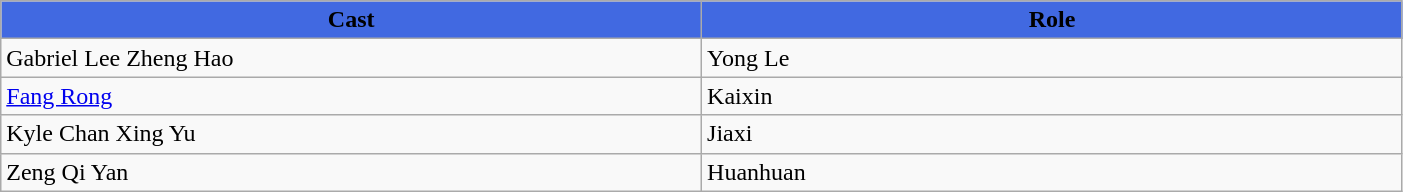<table class="wikitable">
<tr>
<th style="background:RoyalBlue; width:17%">Cast</th>
<th style="background:RoyalBlue; width:17%">Role</th>
</tr>
<tr>
<td>Gabriel Lee Zheng Hao</td>
<td>Yong Le</td>
</tr>
<tr>
<td><a href='#'>Fang Rong</a></td>
<td>Kaixin</td>
</tr>
<tr>
<td>Kyle Chan Xing Yu</td>
<td>Jiaxi</td>
</tr>
<tr>
<td>Zeng Qi Yan</td>
<td>Huanhuan</td>
</tr>
</table>
